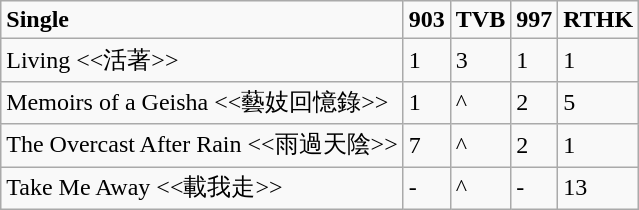<table class="wikitable">
<tr>
<td><strong>Single</strong></td>
<td><strong>903</strong></td>
<td><strong>TVB</strong></td>
<td><strong>997</strong></td>
<td><strong>RTHK</strong></td>
</tr>
<tr>
<td>Living <<活著>></td>
<td>1</td>
<td>3</td>
<td>1</td>
<td>1</td>
</tr>
<tr>
<td>Memoirs of a Geisha <<藝妓回憶錄>></td>
<td>1</td>
<td>^</td>
<td>2</td>
<td>5</td>
</tr>
<tr>
<td>The Overcast After Rain <<雨過天陰>></td>
<td>7</td>
<td>^</td>
<td>2</td>
<td>1</td>
</tr>
<tr>
<td>Take Me Away <<載我走>></td>
<td>-</td>
<td>^</td>
<td>-</td>
<td>13</td>
</tr>
</table>
